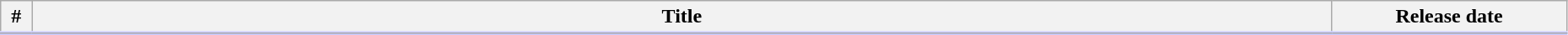<table class="wikitable" width="98%">
<tr style="border-bottom: 3px solid #CCF">
<th width="2%">#</th>
<th>Title</th>
<th width="15%">Release date</th>
</tr>
<tr>
</tr>
</table>
